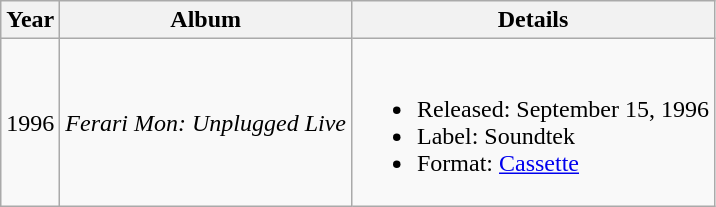<table class="wikitable" style="text-align:center;">
<tr>
<th>Year</th>
<th>Album</th>
<th>Details</th>
</tr>
<tr>
<td>1996</td>
<td style="text-align:left;"><em>Ferari Mon: Unplugged Live</em></td>
<td style="text-align:left;"><br><ul><li>Released: September 15, 1996</li><li>Label: Soundtek</li><li>Format: <a href='#'>Cassette</a></li></ul></td>
</tr>
</table>
